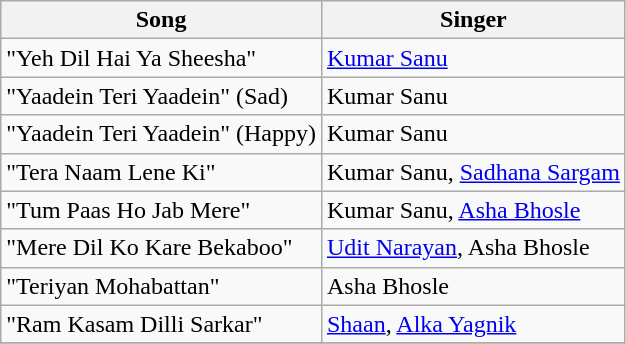<table class="wikitable">
<tr>
<th>Song</th>
<th>Singer</th>
</tr>
<tr>
<td>"Yeh Dil Hai Ya Sheesha"</td>
<td><a href='#'>Kumar Sanu</a></td>
</tr>
<tr>
<td>"Yaadein Teri Yaadein" (Sad)</td>
<td>Kumar Sanu</td>
</tr>
<tr>
<td>"Yaadein Teri Yaadein" (Happy)</td>
<td>Kumar Sanu</td>
</tr>
<tr>
<td>"Tera Naam Lene Ki"</td>
<td>Kumar Sanu, <a href='#'>Sadhana Sargam</a></td>
</tr>
<tr>
<td>"Tum Paas Ho Jab Mere"</td>
<td>Kumar Sanu, <a href='#'>Asha Bhosle</a></td>
</tr>
<tr>
<td>"Mere Dil Ko Kare Bekaboo"</td>
<td><a href='#'>Udit Narayan</a>, Asha Bhosle</td>
</tr>
<tr>
<td>"Teriyan Mohabattan"</td>
<td>Asha Bhosle</td>
</tr>
<tr>
<td>"Ram Kasam Dilli Sarkar"</td>
<td><a href='#'>Shaan</a>, <a href='#'>Alka Yagnik</a></td>
</tr>
<tr>
</tr>
</table>
